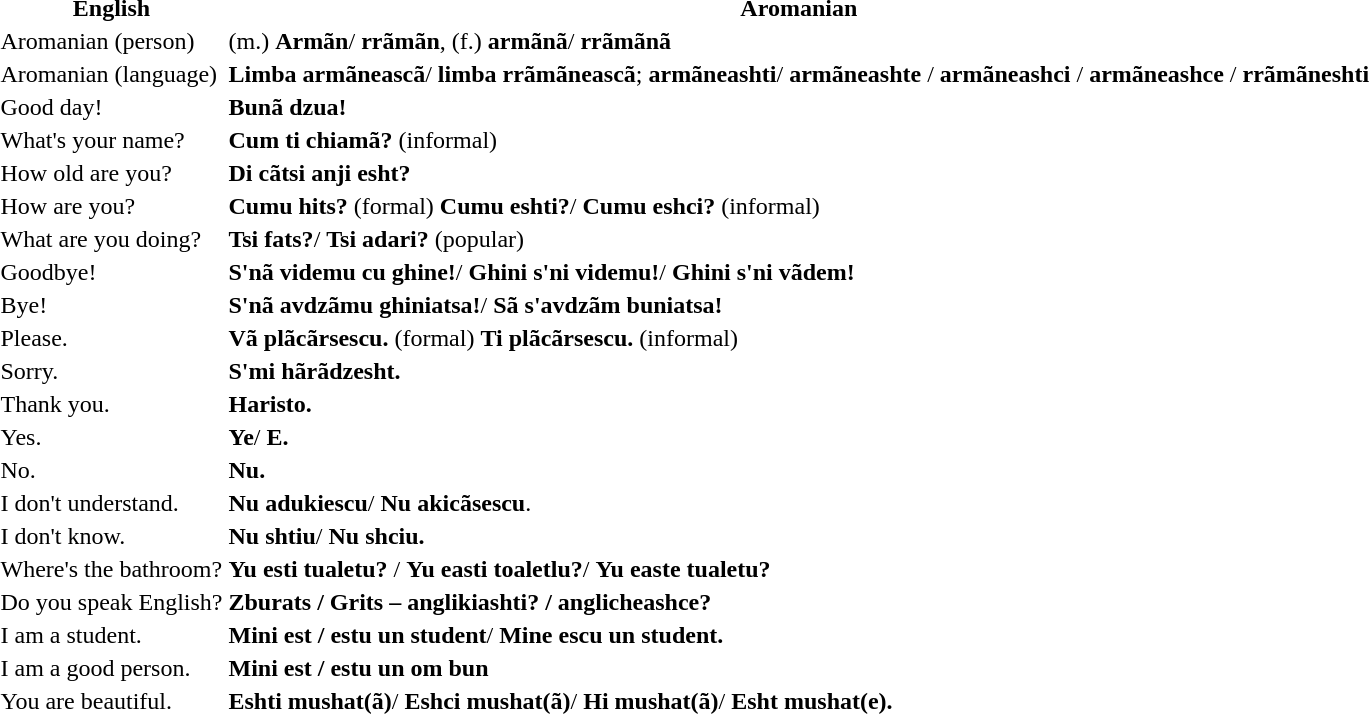<table>
<tr>
<th>English</th>
<th>Aromanian</th>
</tr>
<tr>
<td>Aromanian (person)</td>
<td>(m.) <strong>Armãn</strong>/ <strong>rrãmãn</strong>, (f.) <strong>armãnã</strong>/ <strong>rrãmãnã</strong></td>
</tr>
<tr>
<td>Aromanian (language)</td>
<td><strong>Limba armãneascã</strong>/ <strong>limba rrãmãneascã</strong>; <strong>armãneashti</strong>/ <strong>armãneashte</strong> / <strong>armãneashci</strong> / <strong>armãneashce</strong> / <strong>rrãmãneshti</strong></td>
</tr>
<tr>
<td>Good day!</td>
<td><strong>Bunã dzua!</strong></td>
</tr>
<tr>
<td>What's your name?</td>
<td><strong>Cum ti chiamã?</strong> (informal)</td>
</tr>
<tr>
<td>How old are you?</td>
<td><strong>Di cãtsi anji esht?</strong></td>
</tr>
<tr>
<td>How are you?</td>
<td><strong>Cumu hits?</strong> (formal) <strong>Cumu eshti?</strong>/ <strong>Cumu eshci?</strong> (informal)</td>
</tr>
<tr>
<td>What are you doing?</td>
<td><strong>Tsi fats?</strong>/ <strong>Tsi adari?</strong> (popular)</td>
</tr>
<tr>
<td>Goodbye!</td>
<td><strong>S'nã videmu cu ghine!</strong>/ <strong>Ghini s'ni videmu!</strong>/ <strong>Ghini s'ni vãdem!</strong></td>
</tr>
<tr>
<td>Bye!</td>
<td><strong>S'nã avdzãmu ghiniatsa!</strong>/ <strong>Sã s'avdzãm buniatsa! </strong></td>
</tr>
<tr>
<td>Please.</td>
<td><strong>Vã plãcãrsescu.</strong> (formal) <strong>Ti plãcãrsescu.</strong> (informal)</td>
</tr>
<tr>
<td>Sorry.</td>
<td><strong>S'mi hãrãdzesht.</strong></td>
</tr>
<tr>
<td>Thank you.</td>
<td><strong>Haristo.</strong></td>
</tr>
<tr>
<td>Yes.</td>
<td><strong>Ye</strong>/ <strong>E.</strong></td>
</tr>
<tr>
<td>No.</td>
<td><strong>Nu.</strong></td>
</tr>
<tr>
<td>I don't understand.</td>
<td><strong>Nu adukiescu</strong>/ <strong>Nu akicãsescu</strong>.</td>
</tr>
<tr>
<td>I don't know.</td>
<td><strong>Nu shtiu</strong>/ <strong>Nu shciu.</strong></td>
</tr>
<tr>
<td>Where's the bathroom?</td>
<td><strong>Yu esti tualetu?</strong> / <strong>Yu easti toaletlu?</strong>/ <strong>Yu easte tualetu?</strong></td>
</tr>
<tr>
<td>Do you speak English?</td>
<td><strong>Zburats / Grits – anglikiashti? / anglicheashce?</strong></td>
</tr>
<tr>
<td>I am a student.</td>
<td><strong>Mini est / estu un student</strong>/ <strong>Mine escu un student.</strong></td>
</tr>
<tr>
<td>I am a good person.</td>
<td><strong>Mini est / estu un om bun</strong></td>
</tr>
<tr>
<td>You are beautiful.</td>
<td><strong>Eshti mushat(ã)</strong>/ <strong>Eshci mushat(ã)</strong>/ <strong>Hi mushat(ã)</strong>/ <strong>Esht mushat(e).</strong></td>
</tr>
</table>
